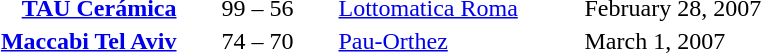<table style="text-align:center">
<tr>
<th width=160></th>
<th width=100></th>
<th width=160></th>
<th width=200></th>
</tr>
<tr>
<td align=right><strong><a href='#'>TAU Cerámica</a></strong> </td>
<td>99 – 56</td>
<td align=left> <a href='#'>Lottomatica Roma</a></td>
<td align=left>February 28, 2007</td>
</tr>
<tr>
<td align=right><strong><a href='#'>Maccabi Tel Aviv</a></strong> </td>
<td>74 – 70</td>
<td align=left> <a href='#'>Pau-Orthez</a></td>
<td align=left>March 1, 2007</td>
</tr>
</table>
